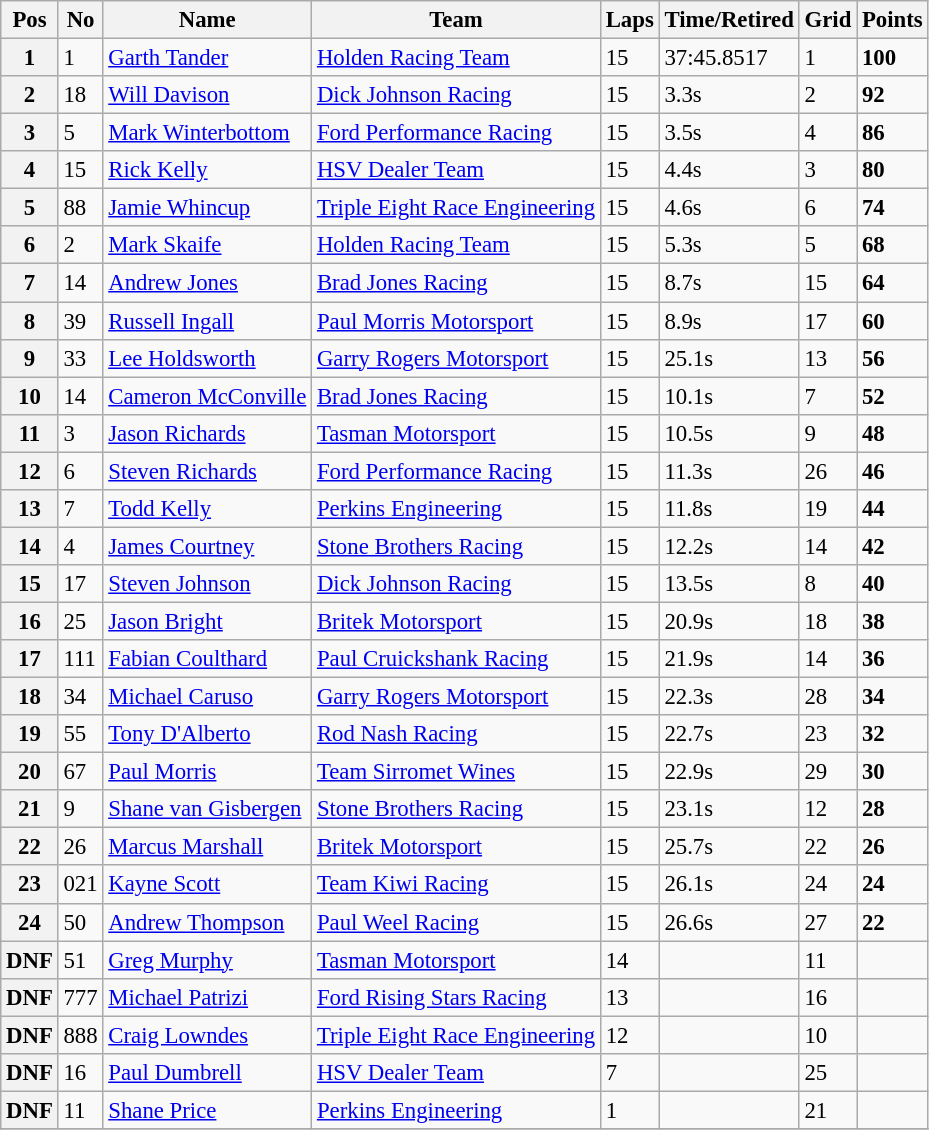<table class="wikitable" style="font-size: 95%;">
<tr>
<th>Pos</th>
<th>No</th>
<th>Name</th>
<th>Team</th>
<th>Laps</th>
<th>Time/Retired</th>
<th>Grid</th>
<th>Points</th>
</tr>
<tr>
<th>1</th>
<td>1</td>
<td><a href='#'>Garth Tander</a></td>
<td><a href='#'>Holden Racing Team</a></td>
<td>15</td>
<td>37:45.8517</td>
<td>1</td>
<td><strong>100</strong></td>
</tr>
<tr>
<th>2</th>
<td>18</td>
<td><a href='#'>Will Davison</a></td>
<td><a href='#'>Dick Johnson Racing</a></td>
<td>15</td>
<td>3.3s</td>
<td>2</td>
<td><strong>92</strong></td>
</tr>
<tr>
<th>3</th>
<td>5</td>
<td><a href='#'>Mark Winterbottom</a></td>
<td><a href='#'>Ford Performance Racing</a></td>
<td>15</td>
<td>3.5s</td>
<td>4</td>
<td><strong>86</strong></td>
</tr>
<tr>
<th>4</th>
<td>15</td>
<td><a href='#'>Rick Kelly</a></td>
<td><a href='#'>HSV Dealer Team</a></td>
<td>15</td>
<td>4.4s</td>
<td>3</td>
<td><strong>80</strong></td>
</tr>
<tr>
<th>5</th>
<td>88</td>
<td><a href='#'>Jamie Whincup</a></td>
<td><a href='#'>Triple Eight Race Engineering</a></td>
<td>15</td>
<td>4.6s</td>
<td>6</td>
<td><strong>74</strong></td>
</tr>
<tr>
<th>6</th>
<td>2</td>
<td><a href='#'>Mark Skaife</a></td>
<td><a href='#'>Holden Racing Team</a></td>
<td>15</td>
<td>5.3s</td>
<td>5</td>
<td><strong>68</strong></td>
</tr>
<tr>
<th>7</th>
<td>14</td>
<td><a href='#'>Andrew Jones</a></td>
<td><a href='#'>Brad Jones Racing</a></td>
<td>15</td>
<td>8.7s</td>
<td>15</td>
<td><strong>64</strong></td>
</tr>
<tr>
<th>8</th>
<td>39</td>
<td><a href='#'>Russell Ingall</a></td>
<td><a href='#'>Paul Morris Motorsport</a></td>
<td>15</td>
<td>8.9s</td>
<td>17</td>
<td><strong>60</strong></td>
</tr>
<tr>
<th>9</th>
<td>33</td>
<td><a href='#'>Lee Holdsworth</a></td>
<td><a href='#'>Garry Rogers Motorsport</a></td>
<td>15</td>
<td>25.1s</td>
<td>13</td>
<td><strong>56</strong></td>
</tr>
<tr>
<th>10</th>
<td>14</td>
<td><a href='#'>Cameron McConville</a></td>
<td><a href='#'>Brad Jones Racing</a></td>
<td>15</td>
<td>10.1s</td>
<td>7</td>
<td><strong>52</strong></td>
</tr>
<tr>
<th>11</th>
<td>3</td>
<td><a href='#'>Jason Richards</a></td>
<td><a href='#'>Tasman Motorsport</a></td>
<td>15</td>
<td>10.5s</td>
<td>9</td>
<td><strong>48</strong></td>
</tr>
<tr>
<th>12</th>
<td>6</td>
<td><a href='#'>Steven Richards</a></td>
<td><a href='#'>Ford Performance Racing</a></td>
<td>15</td>
<td>11.3s</td>
<td>26</td>
<td><strong>46</strong></td>
</tr>
<tr>
<th>13</th>
<td>7</td>
<td><a href='#'>Todd Kelly</a></td>
<td><a href='#'>Perkins Engineering</a></td>
<td>15</td>
<td>11.8s</td>
<td>19</td>
<td><strong>44</strong></td>
</tr>
<tr>
<th>14</th>
<td>4</td>
<td><a href='#'>James Courtney</a></td>
<td><a href='#'>Stone Brothers Racing</a></td>
<td>15</td>
<td>12.2s</td>
<td>14</td>
<td><strong>42</strong></td>
</tr>
<tr>
<th>15</th>
<td>17</td>
<td><a href='#'>Steven Johnson</a></td>
<td><a href='#'>Dick Johnson Racing</a></td>
<td>15</td>
<td>13.5s</td>
<td>8</td>
<td><strong>40</strong></td>
</tr>
<tr>
<th>16</th>
<td>25</td>
<td><a href='#'>Jason Bright</a></td>
<td><a href='#'>Britek Motorsport</a></td>
<td>15</td>
<td>20.9s</td>
<td>18</td>
<td><strong>38</strong></td>
</tr>
<tr>
<th>17</th>
<td>111</td>
<td><a href='#'>Fabian Coulthard</a></td>
<td><a href='#'>Paul Cruickshank Racing</a></td>
<td>15</td>
<td>21.9s</td>
<td>14</td>
<td><strong>36</strong></td>
</tr>
<tr>
<th>18</th>
<td>34</td>
<td><a href='#'>Michael Caruso</a></td>
<td><a href='#'>Garry Rogers Motorsport</a></td>
<td>15</td>
<td>22.3s</td>
<td>28</td>
<td><strong>34</strong></td>
</tr>
<tr>
<th>19</th>
<td>55</td>
<td><a href='#'>Tony D'Alberto</a></td>
<td><a href='#'>Rod Nash Racing</a></td>
<td>15</td>
<td>22.7s</td>
<td>23</td>
<td><strong>32</strong></td>
</tr>
<tr>
<th>20</th>
<td>67</td>
<td><a href='#'>Paul Morris</a></td>
<td><a href='#'>Team Sirromet Wines</a></td>
<td>15</td>
<td>22.9s</td>
<td>29</td>
<td><strong>30</strong></td>
</tr>
<tr>
<th>21</th>
<td>9</td>
<td><a href='#'>Shane van Gisbergen</a></td>
<td><a href='#'>Stone Brothers Racing</a></td>
<td>15</td>
<td>23.1s</td>
<td>12</td>
<td><strong>28</strong></td>
</tr>
<tr>
<th>22</th>
<td>26</td>
<td><a href='#'>Marcus Marshall</a></td>
<td><a href='#'>Britek Motorsport</a></td>
<td>15</td>
<td>25.7s</td>
<td>22</td>
<td><strong>26</strong></td>
</tr>
<tr>
<th>23</th>
<td>021</td>
<td><a href='#'>Kayne Scott</a></td>
<td><a href='#'>Team Kiwi Racing</a></td>
<td>15</td>
<td>26.1s</td>
<td>24</td>
<td><strong>24</strong></td>
</tr>
<tr>
<th>24</th>
<td>50</td>
<td><a href='#'>Andrew Thompson</a></td>
<td><a href='#'>Paul Weel Racing</a></td>
<td>15</td>
<td>26.6s</td>
<td>27</td>
<td><strong>22</strong></td>
</tr>
<tr>
<th>DNF</th>
<td>51</td>
<td><a href='#'>Greg Murphy</a></td>
<td><a href='#'>Tasman Motorsport</a></td>
<td>14</td>
<td></td>
<td>11</td>
<td></td>
</tr>
<tr>
<th>DNF</th>
<td>777</td>
<td><a href='#'>Michael Patrizi</a></td>
<td><a href='#'>Ford Rising Stars Racing</a></td>
<td>13</td>
<td></td>
<td>16</td>
<td></td>
</tr>
<tr>
<th>DNF</th>
<td>888</td>
<td><a href='#'>Craig Lowndes</a></td>
<td><a href='#'>Triple Eight Race Engineering</a></td>
<td>12</td>
<td></td>
<td>10</td>
<td></td>
</tr>
<tr>
<th>DNF</th>
<td>16</td>
<td><a href='#'>Paul Dumbrell</a></td>
<td><a href='#'>HSV Dealer Team</a></td>
<td>7</td>
<td></td>
<td>25</td>
<td></td>
</tr>
<tr>
<th>DNF</th>
<td>11</td>
<td><a href='#'>Shane Price</a></td>
<td><a href='#'>Perkins Engineering</a></td>
<td>1</td>
<td></td>
<td>21</td>
<td></td>
</tr>
<tr>
</tr>
</table>
